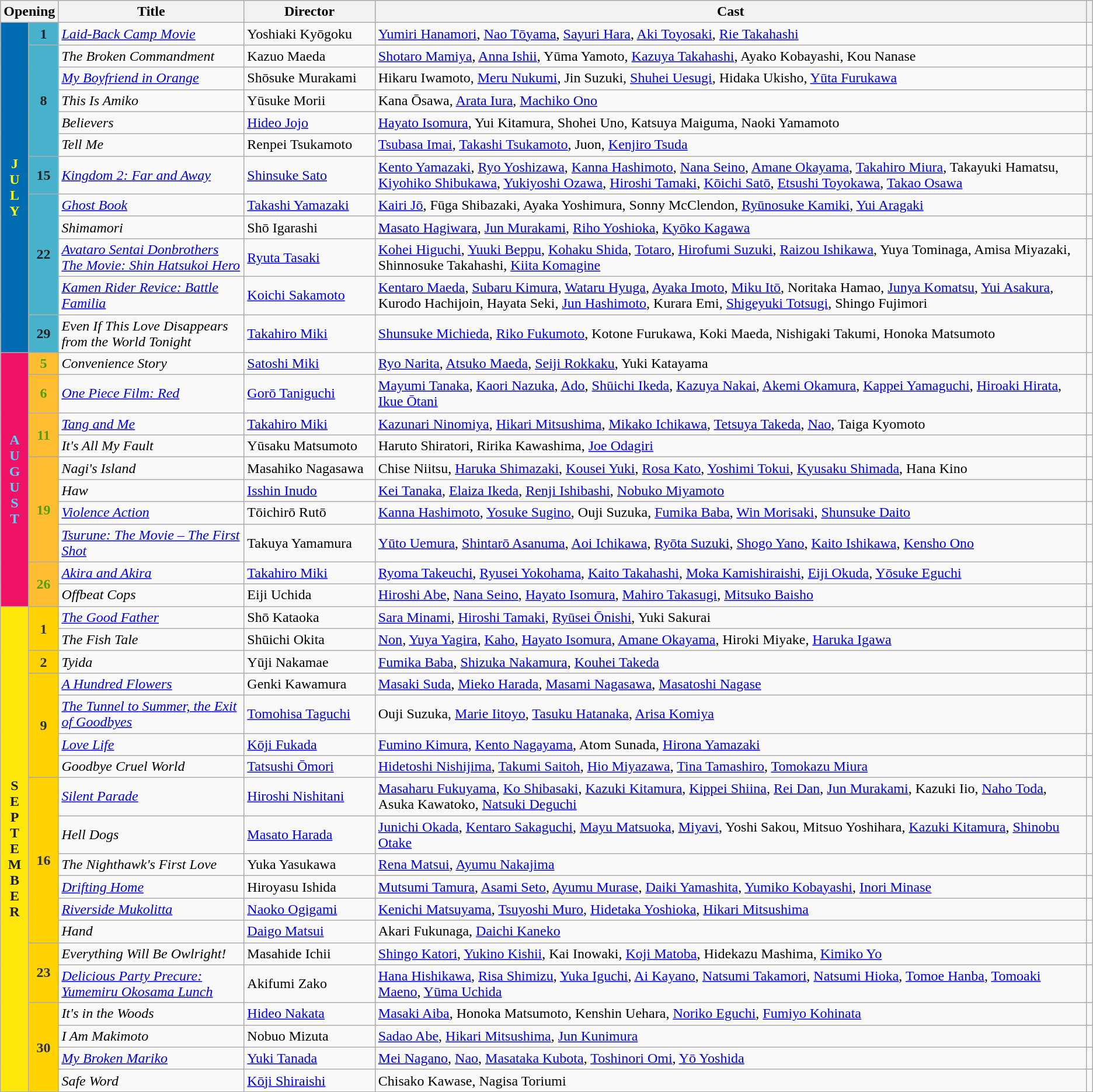<table class="wikitable sortable">
<tr style="background:#b0e0e6; text-align:center">
<th colspan="2">Opening</th>
<th style="width:17%">Title</th>
<th style="width:12%">Director</th>
<th>Cast</th>
<th></th>
</tr>
<tr>
<th rowspan="12" style="text-align:center; background:#026CB3; color:#FFFF00;">J<br>U<br>L<br>Y</th>
<td rowspan="1" style="text-align:center; background:#48B1CC; color:#222328;"><strong>1</strong></td>
<td><em><a href='#'>Laid-Back Camp Movie</a></em></td>
<td>Yoshiaki Kyōgoku</td>
<td><a href='#'>Yumiri Hanamori</a>, <a href='#'>Nao Tōyama</a>, <a href='#'>Sayuri Hara</a>, <a href='#'>Aki Toyosaki</a>, <a href='#'>Rie Takahashi</a></td>
<td></td>
</tr>
<tr>
<td rowspan="5" style="text-align:center; background:#48B1CC; color:#222328;"><strong>8</strong></td>
<td><em>The Broken Commandment</em></td>
<td>Kazuo Maeda</td>
<td><a href='#'>Shotaro Mamiya</a>, <a href='#'>Anna Ishii</a>, Yūma Yamoto, <a href='#'>Kazuya Takahashi</a>, Ayako Kobayashi, Kou Nanase</td>
<td></td>
</tr>
<tr>
<td><em><a href='#'>My Boyfriend in Orange</a></em></td>
<td>Shōsuke Murakami</td>
<td>Hikaru Iwamoto, <a href='#'>Meru Nukumi</a>, Jin Suzuki, <a href='#'>Shuhei Uesugi</a>, Hidaka Ukisho, <a href='#'>Yūta Furukawa</a></td>
<td></td>
</tr>
<tr>
<td><em>This Is Amiko</em></td>
<td>Yūsuke Morii</td>
<td>Kana Ōsawa, <a href='#'>Arata Iura</a>, <a href='#'>Machiko Ono</a></td>
<td></td>
</tr>
<tr>
<td><em>Believers</em></td>
<td><a href='#'>Hideo Jojo</a></td>
<td><a href='#'>Hayato Isomura</a>, Yui Kitamura, Shohei Uno, Katsuya Maiguma, Naoki Yamamoto</td>
<td></td>
</tr>
<tr>
<td><em>Tell Me</em></td>
<td>Renpei Tsukamoto</td>
<td><a href='#'>Tsubasa Imai</a>, <a href='#'>Takashi Tsukamoto</a>, Juon, <a href='#'>Kenjiro Tsuda</a></td>
<td></td>
</tr>
<tr>
<td rowspan="1" style="text-align:center; background:#48B1CC; color:#222328;"><strong>15</strong></td>
<td><em><a href='#'>Kingdom 2: Far and Away</a></em></td>
<td><a href='#'>Shinsuke Sato</a></td>
<td><a href='#'>Kento Yamazaki</a>, <a href='#'>Ryo Yoshizawa</a>, <a href='#'>Kanna Hashimoto</a>, <a href='#'>Nana Seino</a>, <a href='#'>Amane Okayama</a>, <a href='#'>Takahiro Miura</a>, Takayuki Hamatsu, <a href='#'>Kiyohiko Shibukawa</a>, <a href='#'>Yukiyoshi Ozawa</a>, <a href='#'>Hiroshi Tamaki</a>, <a href='#'>Kōichi Satō</a>, <a href='#'>Etsushi Toyokawa</a>, <a href='#'>Takao Osawa</a></td>
<td></td>
</tr>
<tr>
<td rowspan="4" style="text-align:center; background:#48B1CC; color:#222328;"><strong>22</strong></td>
<td><em><a href='#'>Ghost Book</a></em></td>
<td><a href='#'>Takashi Yamazaki</a></td>
<td><a href='#'>Kairi Jō</a>, Fūga Shibazaki, Ayaka Yoshimura, Sonny McClendon, <a href='#'>Ryūnosuke Kamiki</a>, <a href='#'>Yui Aragaki</a></td>
<td></td>
</tr>
<tr>
<td><em>Shimamori</em></td>
<td>Shō Igarashi</td>
<td><a href='#'>Masato Hagiwara</a>, <a href='#'>Jun Murakami</a>, <a href='#'>Riho Yoshioka</a>, <a href='#'>Kyōko Kagawa</a></td>
<td></td>
</tr>
<tr>
<td><em><a href='#'>Avataro Sentai Donbrothers The Movie: Shin Hatsukoi Hero</a></em></td>
<td><a href='#'>Ryuta Tasaki</a></td>
<td><a href='#'>Kohei Higuchi</a>, <a href='#'>Yuuki Beppu</a>, <a href='#'>Kohaku Shida</a>, <a href='#'>Totaro</a>, <a href='#'>Hirofumi Suzuki</a>, <a href='#'>Raizou Ishikawa</a>, Yuya Tominaga, Amisa Miyazaki, Shinnosuke Takahashi, <a href='#'>Kiita Komagine</a></td>
<td></td>
</tr>
<tr>
<td><a href='#'><em>Kamen Rider Revice: Battle Familia</em></a></td>
<td><a href='#'>Koichi Sakamoto</a></td>
<td><a href='#'>Kentaro Maeda</a>, <a href='#'>Subaru Kimura</a>, <a href='#'>Wataru Hyuga</a>, <a href='#'>Ayaka Imoto</a>, <a href='#'>Miku Itō</a>, Noritaka Hamao, <a href='#'>Junya Komatsu</a>, <a href='#'>Yui Asakura</a>, Kurodo Hachijoin, Hayata Seki, <a href='#'>Jun Hashimoto</a>, Kurara Emi, <a href='#'>Shigeyuki Totsugi</a>, Shingo Fujimori</td>
<td></td>
</tr>
<tr>
<td rowspan="1" style="text-align:center; background:#48B1CC; color:#222328;"><strong>29</strong></td>
<td><em>Even If This Love Disappears from the World Tonight</em></td>
<td><a href='#'>Takahiro Miki</a></td>
<td><a href='#'>Shunsuke Michieda</a>, <a href='#'>Riko Fukumoto</a>, Kotone Furukawa, Koki Maeda, Nishigaki Takumi, Honoka Matsumoto</td>
<td></td>
</tr>
<tr>
<th rowspan="10" style="text-align:center; background:#EE1166; color:#55D3FF;">A<br>U<br>G<br>U<br>S<br>T</th>
<td rowspan="1" style="text-align:center; background:#FFBE32; color:#559C0E;"><strong>5</strong></td>
<td><em>Convenience Story</em></td>
<td><a href='#'>Satoshi Miki</a></td>
<td><a href='#'>Ryo Narita</a>, <a href='#'>Atsuko Maeda</a>, <a href='#'>Seiji Rokkaku</a>, Yuki Katayama</td>
<td></td>
</tr>
<tr>
<td rowspan="1" style="text-align:center; background:#FFBE32; color:#559C0E;"><strong>6</strong></td>
<td><em><a href='#'>One Piece Film: Red</a></em></td>
<td><a href='#'>Gorō Taniguchi</a></td>
<td><a href='#'>Mayumi Tanaka</a>, <a href='#'>Kaori Nazuka</a>, <a href='#'>Ado</a>, <a href='#'>Shūichi Ikeda</a>, <a href='#'>Kazuya Nakai</a>, <a href='#'>Akemi Okamura</a>, <a href='#'>Kappei Yamaguchi</a>, <a href='#'>Hiroaki Hirata</a>, <a href='#'>Ikue Ōtani</a></td>
<td></td>
</tr>
<tr>
<td rowspan="2" style="text-align:center; background:#FFBE32; color:#559C0E;"><strong>11</strong></td>
<td><em><a href='#'>Tang and Me</a></em></td>
<td><a href='#'>Takahiro Miki</a></td>
<td><a href='#'>Kazunari Ninomiya</a>, <a href='#'>Hikari Mitsushima</a>, <a href='#'>Mikako Ichikawa</a>, <a href='#'>Tetsuya Takeda</a>, <a href='#'>Nao</a>, Taiga Kyomoto</td>
<td></td>
</tr>
<tr>
<td><em>It's All My Fault</em></td>
<td>Yūsaku Matsumoto</td>
<td>Haruto Shiratori, Ririka Kawashima, <a href='#'>Joe Odagiri</a></td>
<td></td>
</tr>
<tr>
<td rowspan="4" style="text-align:center; background:#FFBE32; color:#559C0E;"><strong>19</strong></td>
<td><em>Nagi's Island</em></td>
<td>Masahiko Nagasawa</td>
<td>Chise Niitsu, <a href='#'>Haruka Shimazaki</a>, <a href='#'>Kousei Yuki</a>, <a href='#'>Rosa Kato</a>, <a href='#'>Yoshimi Tokui</a>, <a href='#'>Kyusaku Shimada</a>, Hana Kino</td>
<td></td>
</tr>
<tr>
<td><em>Haw</em></td>
<td><a href='#'>Isshin Inudo</a></td>
<td><a href='#'>Kei Tanaka</a>, <a href='#'>Elaiza Ikeda</a>, <a href='#'>Renji Ishibashi</a>, <a href='#'>Nobuko Miyamoto</a></td>
<td></td>
</tr>
<tr>
<td><em><a href='#'>Violence Action</a></em></td>
<td>Tōichirō Rutō</td>
<td><a href='#'>Kanna Hashimoto</a>, <a href='#'>Yosuke Sugino</a>, Ouji Suzuka, <a href='#'>Fumika Baba</a>, <a href='#'>Win Morisaki</a>, <a href='#'>Shunsuke Daito</a></td>
<td></td>
</tr>
<tr>
<td><em><a href='#'>Tsurune: The Movie – The First Shot</a></em></td>
<td>Takuya Yamamura</td>
<td><a href='#'>Yūto Uemura</a>, <a href='#'>Shintarō Asanuma</a>, <a href='#'>Aoi Ichikawa</a>, <a href='#'>Ryōta Suzuki</a>, <a href='#'>Shogo Yano</a>, <a href='#'>Kaito Ishikawa</a>, <a href='#'>Kensho Ono</a></td>
<td></td>
</tr>
<tr>
<td rowspan="2" style="text-align:center; background:#FFBE32; color:#559C0E;"><strong>26</strong></td>
<td><em><a href='#'>Akira and Akira</a></em></td>
<td><a href='#'>Takahiro Miki</a></td>
<td><a href='#'>Ryoma Takeuchi</a>, <a href='#'>Ryusei Yokohama</a>, <a href='#'>Kaito Takahashi</a>, <a href='#'>Moka Kamishiraishi</a>, <a href='#'>Eiji Okuda</a>, <a href='#'>Yōsuke Eguchi</a></td>
<td></td>
</tr>
<tr>
<td><em>Offbeat Cops</em></td>
<td>Eiji Uchida</td>
<td><a href='#'>Hiroshi Abe</a>, <a href='#'>Nana Seino</a>, <a href='#'>Hayato Isomura</a>, <a href='#'>Mahiro Takasugi</a>, <a href='#'>Mitsuko Baisho</a></td>
<td></td>
</tr>
<tr>
<th rowspan="19" style="text-align:center; background:#FFE70B; color:#1F2025;">S<br>E<br>P<br>T<br>E<br>M<br>B<br>E<br>R</th>
<td rowspan="2" style="text-align:center; background:#FFD200; color:#2F313C;"><strong>1</strong></td>
<td><em><a href='#'>The Good Father</a></em></td>
<td>Shō Kataoka</td>
<td><a href='#'>Sara Minami</a>, <a href='#'>Hiroshi Tamaki</a>, <a href='#'>Ryūsei Ōnishi</a>, Yuki Sakurai</td>
<td></td>
</tr>
<tr>
<td><em>The Fish Tale</em></td>
<td>Shūichi Okita</td>
<td><a href='#'>Non</a>, <a href='#'>Yuya Yagira</a>, <a href='#'>Kaho</a>, <a href='#'>Hayato Isomura</a>, <a href='#'>Amane Okayama</a>, Hiroki Miyake, <a href='#'>Haruka Igawa</a></td>
<td></td>
</tr>
<tr>
<td rowspan="1" style="text-align:center; background:#FFD200; color:#2F313C;"><strong>2</strong></td>
<td><em>Tyida</em></td>
<td>Yūji Nakamae</td>
<td><a href='#'>Fumika Baba</a>, <a href='#'>Shizuka Nakamura</a>, <a href='#'>Kouhei Takeda</a></td>
<td></td>
</tr>
<tr>
<td rowspan="4" style="text-align:center; background:#FFD200; color:#2F313C;"><strong>9</strong></td>
<td><em><a href='#'>A Hundred Flowers</a></em></td>
<td>Genki Kawamura</td>
<td><a href='#'>Masaki Suda</a>, <a href='#'>Mieko Harada</a>, <a href='#'>Masami Nagasawa</a>, <a href='#'>Masatoshi Nagase</a></td>
<td></td>
</tr>
<tr>
<td><em><a href='#'>The Tunnel to Summer, the Exit of Goodbyes</a></em></td>
<td><a href='#'>Tomohisa Taguchi</a></td>
<td>Ouji Suzuka, <a href='#'>Marie Iitoyo</a>, <a href='#'>Tasuku Hatanaka</a>, <a href='#'>Arisa Komiya</a></td>
<td></td>
</tr>
<tr>
<td><em><a href='#'>Love Life</a></em></td>
<td><a href='#'>Kōji Fukada</a></td>
<td><a href='#'>Fumino Kimura</a>, <a href='#'>Kento Nagayama</a>, Atom Sunada, <a href='#'>Hirona Yamazaki</a></td>
<td></td>
</tr>
<tr>
<td><em>Goodbye Cruel World</em></td>
<td><a href='#'>Tatsushi Ōmori</a></td>
<td><a href='#'>Hidetoshi Nishijima</a>, <a href='#'>Takumi Saitoh</a>, <a href='#'>Hio Miyazawa</a>, <a href='#'>Tina Tamashiro</a>, <a href='#'>Tomokazu Miura</a></td>
<td></td>
</tr>
<tr>
<td rowspan="6" style="text-align:center; background:#FFD200; color:#2F313C;"><strong>16</strong></td>
<td><em><a href='#'>Silent Parade</a></em></td>
<td><a href='#'>Hiroshi Nishitani</a></td>
<td><a href='#'>Masaharu Fukuyama</a>, <a href='#'>Ko Shibasaki</a>, <a href='#'>Kazuki Kitamura</a>, <a href='#'>Kippei Shiina</a>, <a href='#'>Rei Dan</a>, <a href='#'>Jun Murakami</a>, Kazuki Iio, <a href='#'>Naho Toda</a>, Asuka Kawatoko, <a href='#'>Natsuki Deguchi</a></td>
<td></td>
</tr>
<tr>
<td><em>Hell Dogs</em></td>
<td><a href='#'>Masato Harada</a></td>
<td><a href='#'>Junichi Okada</a>, <a href='#'>Kentaro Sakaguchi</a>, <a href='#'>Mayu Matsuoka</a>, <a href='#'>Miyavi</a>, Yoshi Sakou, Mitsuo Yoshihara, <a href='#'>Kazuki Kitamura</a>, <a href='#'>Shinobu Otake</a></td>
<td></td>
</tr>
<tr>
<td><em>The Nighthawk's First Love</em></td>
<td>Yuka Yasukawa</td>
<td><a href='#'>Rena Matsui</a>, <a href='#'>Ayumu Nakajima</a></td>
<td></td>
</tr>
<tr>
<td><em><a href='#'>Drifting Home</a></em></td>
<td>Hiroyasu Ishida</td>
<td><a href='#'>Mutsumi Tamura</a>, <a href='#'>Asami Seto</a>, <a href='#'>Ayumu Murase</a>, <a href='#'>Daiki Yamashita</a>, <a href='#'>Yumiko Kobayashi</a>, <a href='#'>Inori Minase</a></td>
<td></td>
</tr>
<tr>
<td><em><a href='#'>Riverside Mukolitta</a></em></td>
<td><a href='#'>Naoko Ogigami</a></td>
<td><a href='#'>Kenichi Matsuyama</a>, <a href='#'>Tsuyoshi Muro</a>, <a href='#'>Hidetaka Yoshioka</a>, <a href='#'>Hikari Mitsushima</a></td>
<td></td>
</tr>
<tr>
<td><em>Hand</em></td>
<td><a href='#'>Daigo Matsui</a></td>
<td>Akari Fukunaga, <a href='#'>Daichi Kaneko</a></td>
<td></td>
</tr>
<tr>
<td rowspan="2" style="text-align:center; background:#FFD200; color:#2F313C;"><strong>23</strong></td>
<td><em>Everything Will Be Owlright!</em></td>
<td>Masahide Ichii</td>
<td><a href='#'>Shingo Katori</a>, <a href='#'>Yukino Kishii</a>, Kai Inowaki, <a href='#'>Koji Matoba</a>, Hidekazu Mashima, <a href='#'>Kimiko Yo</a></td>
<td></td>
</tr>
<tr>
<td><em><a href='#'>Delicious Party Precure: Yumemiru Okosama Lunch</a></em></td>
<td>Akifumi Zako</td>
<td><a href='#'>Hana Hishikawa</a>, <a href='#'>Risa Shimizu</a>, <a href='#'>Yuka Iguchi</a>, <a href='#'>Ai Kayano</a>, <a href='#'>Natsumi Takamori</a>, <a href='#'>Natsumi Hioka</a>, <a href='#'>Tomoe Hanba</a>, <a href='#'>Tomoaki Maeno</a>, <a href='#'>Yūma Uchida</a></td>
<td></td>
</tr>
<tr>
<td rowspan="4" style="text-align:center; background:#FFD200; color:#2F313C;"><strong>30</strong></td>
<td><em>It's in the Woods</em></td>
<td><a href='#'>Hideo Nakata</a></td>
<td><a href='#'>Masaki Aiba</a>, Honoka Matsumoto, Kenshin Uehara, <a href='#'>Noriko Eguchi</a>, <a href='#'>Fumiyo Kohinata</a></td>
<td></td>
</tr>
<tr>
<td><em>I Am Makimoto</em></td>
<td>Nobuo Mizuta</td>
<td><a href='#'>Sadao Abe</a>, <a href='#'>Hikari Mitsushima</a>, <a href='#'>Jun Kunimura</a></td>
<td></td>
</tr>
<tr>
<td><em><a href='#'>My Broken Mariko</a></em></td>
<td><a href='#'>Yuki Tanada</a></td>
<td><a href='#'>Mei Nagano</a>, <a href='#'>Nao</a>, <a href='#'>Masataka Kubota</a>, <a href='#'>Toshinori Omi</a>, <a href='#'>Yō Yoshida</a></td>
<td></td>
</tr>
<tr>
<td><em>Safe Word</em></td>
<td><a href='#'>Kōji Shiraishi</a></td>
<td>Chisako Kawase, Nagisa Toriumi</td>
<td></td>
</tr>
<tr>
</tr>
</table>
